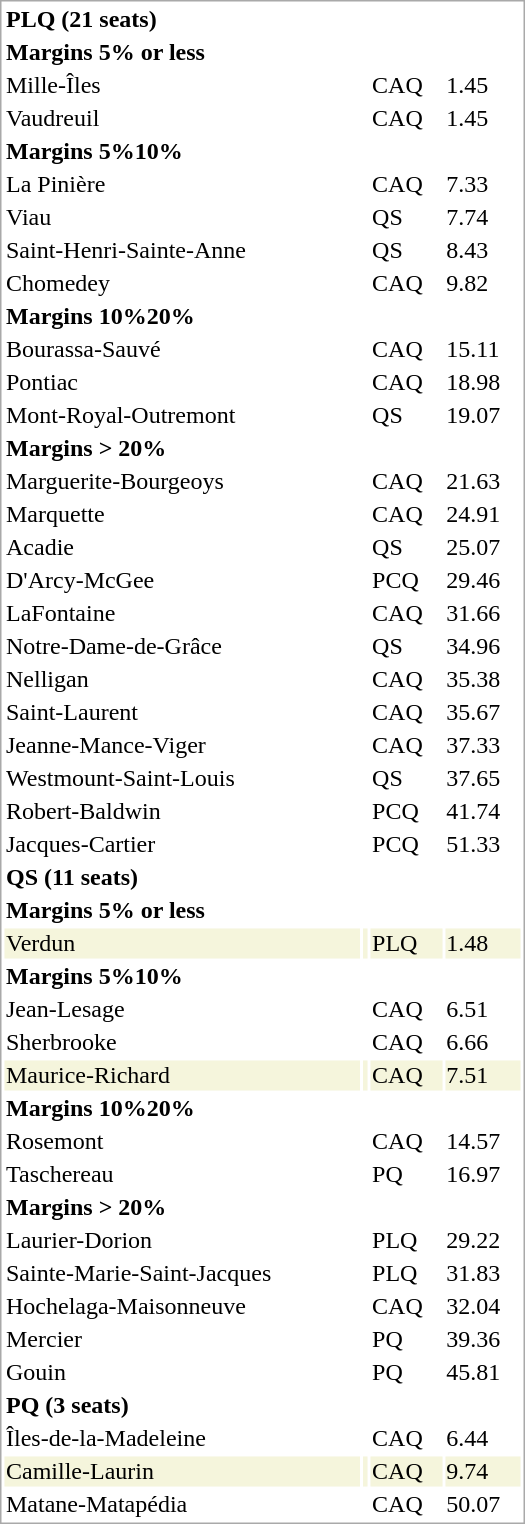<table style="float:right; width: 350px; border-spacing: 2px; border: 1px solid darkgray;">
<tr>
<td><strong>PLQ (21 seats)</strong></td>
</tr>
<tr>
<td><strong>Margins 5% or less</strong></td>
</tr>
<tr>
<td>Mille-Îles</td>
<td></td>
<td>CAQ</td>
<td>1.45</td>
</tr>
<tr>
<td>Vaudreuil</td>
<td></td>
<td>CAQ</td>
<td>1.45</td>
</tr>
<tr>
<td><strong>Margins 5%10%</strong></td>
</tr>
<tr>
<td>La Pinière</td>
<td></td>
<td>CAQ</td>
<td>7.33</td>
</tr>
<tr>
<td>Viau</td>
<td></td>
<td>QS</td>
<td>7.74</td>
</tr>
<tr>
<td>Saint-Henri-Sainte-Anne</td>
<td></td>
<td>QS</td>
<td>8.43</td>
</tr>
<tr>
<td>Chomedey</td>
<td></td>
<td>CAQ</td>
<td>9.82</td>
</tr>
<tr>
<td><strong>Margins 10%20%</strong></td>
</tr>
<tr>
<td>Bourassa-Sauvé</td>
<td></td>
<td>CAQ</td>
<td>15.11</td>
</tr>
<tr>
<td>Pontiac</td>
<td></td>
<td>CAQ</td>
<td>18.98</td>
</tr>
<tr>
<td>Mont-Royal-Outremont</td>
<td></td>
<td>QS</td>
<td>19.07</td>
</tr>
<tr>
<td><strong>Margins > 20%</strong></td>
</tr>
<tr>
<td>Marguerite-Bourgeoys</td>
<td></td>
<td>CAQ</td>
<td>21.63</td>
</tr>
<tr>
<td>Marquette</td>
<td></td>
<td>CAQ</td>
<td>24.91</td>
</tr>
<tr>
<td>Acadie</td>
<td></td>
<td>QS</td>
<td>25.07</td>
</tr>
<tr>
<td>D'Arcy-McGee</td>
<td></td>
<td>PCQ</td>
<td>29.46</td>
</tr>
<tr>
<td>LaFontaine</td>
<td></td>
<td>CAQ</td>
<td>31.66</td>
</tr>
<tr>
<td>Notre-Dame-de-Grâce</td>
<td></td>
<td>QS</td>
<td>34.96</td>
</tr>
<tr>
<td>Nelligan</td>
<td></td>
<td>CAQ</td>
<td>35.38</td>
</tr>
<tr>
<td>Saint-Laurent</td>
<td></td>
<td>CAQ</td>
<td>35.67</td>
</tr>
<tr>
<td>Jeanne-Mance-Viger</td>
<td></td>
<td>CAQ</td>
<td>37.33</td>
</tr>
<tr>
<td>Westmount-Saint-Louis</td>
<td></td>
<td>QS</td>
<td>37.65</td>
</tr>
<tr>
<td>Robert-Baldwin</td>
<td></td>
<td>PCQ</td>
<td>41.74</td>
</tr>
<tr>
<td>Jacques-Cartier</td>
<td></td>
<td>PCQ</td>
<td>51.33</td>
</tr>
<tr>
<td><strong>QS (11 seats)</strong></td>
</tr>
<tr>
<td><strong>Margins 5% or less</strong></td>
</tr>
<tr style="background-color:#F5F5DC;">
<td>Verdun</td>
<td></td>
<td>PLQ</td>
<td>1.48</td>
</tr>
<tr>
<td><strong>Margins 5%10%</strong></td>
</tr>
<tr>
<td>Jean-Lesage</td>
<td></td>
<td>CAQ</td>
<td>6.51</td>
</tr>
<tr>
<td>Sherbrooke</td>
<td></td>
<td>CAQ</td>
<td>6.66</td>
</tr>
<tr style="background-color:#F5F5DC;">
<td>Maurice-Richard</td>
<td></td>
<td>CAQ</td>
<td>7.51</td>
</tr>
<tr>
<td><strong>Margins 10%20%</strong></td>
</tr>
<tr>
<td>Rosemont</td>
<td></td>
<td>CAQ</td>
<td>14.57</td>
</tr>
<tr>
<td>Taschereau</td>
<td></td>
<td>PQ</td>
<td>16.97</td>
</tr>
<tr>
<td><strong>Margins > 20%</strong></td>
</tr>
<tr>
<td>Laurier-Dorion</td>
<td></td>
<td>PLQ</td>
<td>29.22</td>
</tr>
<tr>
<td>Sainte-Marie-Saint-Jacques</td>
<td></td>
<td>PLQ</td>
<td>31.83</td>
</tr>
<tr>
<td>Hochelaga-Maisonneuve</td>
<td></td>
<td>CAQ</td>
<td>32.04</td>
</tr>
<tr>
<td>Mercier</td>
<td></td>
<td>PQ</td>
<td>39.36</td>
</tr>
<tr>
<td>Gouin</td>
<td></td>
<td>PQ</td>
<td>45.81</td>
</tr>
<tr>
<td><strong>PQ (3 seats)</strong></td>
</tr>
<tr>
<td>Îles-de-la-Madeleine</td>
<td></td>
<td>CAQ</td>
<td>6.44</td>
</tr>
<tr style="background-color:#F5F5DC;">
<td>Camille-Laurin</td>
<td></td>
<td>CAQ</td>
<td>9.74</td>
</tr>
<tr>
<td>Matane-Matapédia</td>
<td></td>
<td>CAQ</td>
<td>50.07</td>
</tr>
</table>
